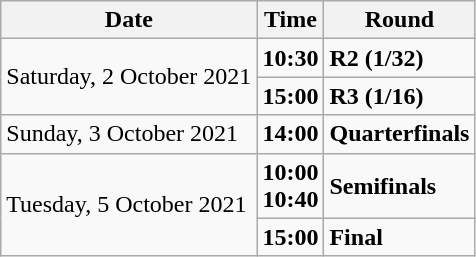<table class="wikitable">
<tr>
<th>Date</th>
<th>Time</th>
<th>Round</th>
</tr>
<tr>
<td rowspan=2>Saturday, 2 October 2021</td>
<td><strong>10:30</strong></td>
<td><strong>R2 (1/32)</strong></td>
</tr>
<tr>
<td><strong>15:00</strong></td>
<td><strong>R3 (1/16)</strong></td>
</tr>
<tr>
<td>Sunday, 3 October 2021</td>
<td><strong>14:00</strong></td>
<td><strong>Quarterfinals</strong></td>
</tr>
<tr>
<td rowspan=2>Tuesday, 5 October 2021</td>
<td><strong>10:00<br>10:40</strong></td>
<td><strong>Semifinals</strong></td>
</tr>
<tr>
<td><strong>15:00</strong></td>
<td><strong>Final</strong></td>
</tr>
</table>
